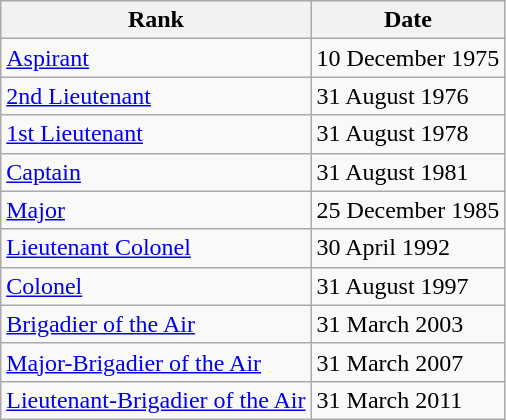<table class="wikitable">
<tr>
<th>Rank</th>
<th>Date</th>
</tr>
<tr>
<td> <a href='#'>Aspirant</a></td>
<td>10 December 1975</td>
</tr>
<tr>
<td> <a href='#'>2nd Lieutenant</a></td>
<td>31 August 1976</td>
</tr>
<tr>
<td> <a href='#'>1st Lieutenant</a></td>
<td>31 August 1978</td>
</tr>
<tr>
<td> <a href='#'>Captain</a></td>
<td>31 August 1981</td>
</tr>
<tr>
<td> <a href='#'>Major</a></td>
<td>25 December 1985</td>
</tr>
<tr>
<td> <a href='#'>Lieutenant Colonel</a></td>
<td>30 April 1992</td>
</tr>
<tr>
<td> <a href='#'>Colonel</a></td>
<td>31 August 1997</td>
</tr>
<tr>
<td> <a href='#'>Brigadier of the Air</a></td>
<td>31 March 2003</td>
</tr>
<tr>
<td> <a href='#'>Major-Brigadier of the Air</a></td>
<td>31 March 2007</td>
</tr>
<tr>
<td> <a href='#'>Lieutenant-Brigadier of the Air</a></td>
<td>31 March 2011</td>
</tr>
</table>
